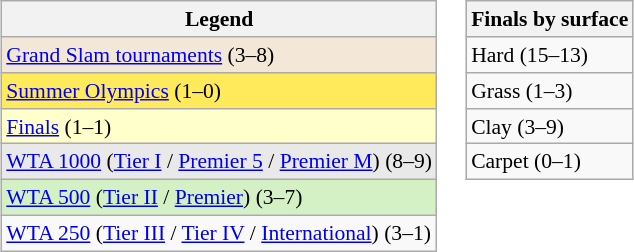<table>
<tr valign=top style=font-size:90%>
<td><br><table class=wikitable>
<tr>
<th>Legend</th>
</tr>
<tr>
<td bgcolor=f3e7d7><a href='#'>Grand Slam tournaments</a> (3–8)</td>
</tr>
<tr>
<td bgcolor=FFEA5C><a href='#'>Summer Olympics</a> (1–0)</td>
</tr>
<tr>
<td style=background:#ffffcc><a href='#'>Finals</a> (1–1)</td>
</tr>
<tr>
<td bgcolor=e9e9e9><a href='#'>WTA 1000</a> (<a href='#'>Tier I</a> / <a href='#'>Premier 5</a> / <a href='#'>Premier M</a>) (8–9)</td>
</tr>
<tr>
<td bgcolor=d4f1c5><a href='#'>WTA 500</a> (<a href='#'>Tier II</a> / <a href='#'>Premier</a>) (3–7)</td>
</tr>
<tr>
<td><a href='#'>WTA 250</a> (<a href='#'>Tier III</a> / <a href='#'>Tier IV</a> / <a href='#'>International</a>) (3–1)</td>
</tr>
</table>
</td>
<td><br><table class=wikitable>
<tr>
<th>Finals by surface</th>
</tr>
<tr>
<td>Hard (15–13)</td>
</tr>
<tr>
<td>Grass (1–3)</td>
</tr>
<tr>
<td>Clay (3–9)</td>
</tr>
<tr>
<td>Carpet (0–1)</td>
</tr>
</table>
</td>
</tr>
</table>
